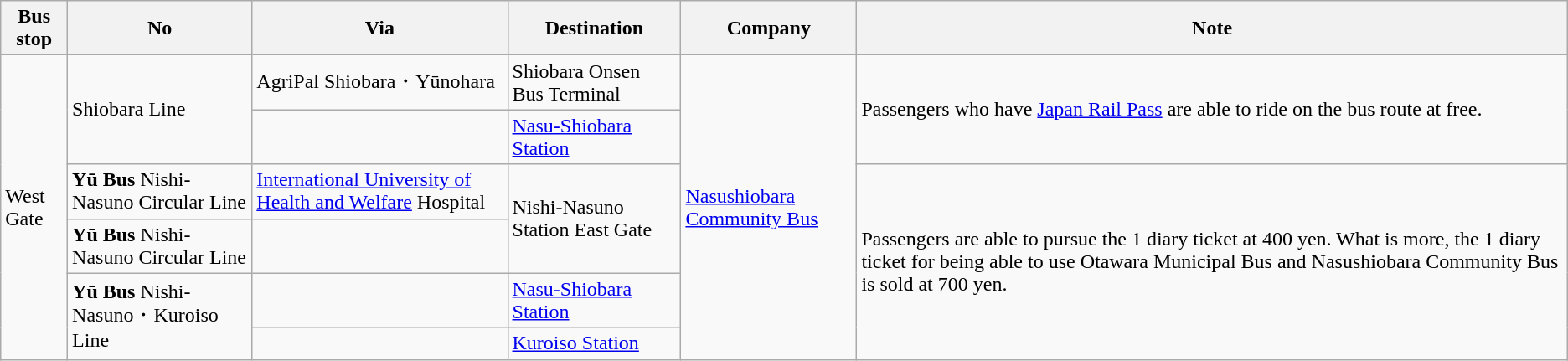<table class="wikitable">
<tr>
<th>Bus stop</th>
<th>No</th>
<th>Via</th>
<th>Destination</th>
<th>Company</th>
<th>Note</th>
</tr>
<tr>
<td rowspan="7">West Gate</td>
<td rowspan="2">Shiobara Line</td>
<td>AgriPal Shiobara・Yūnohara</td>
<td>Shiobara Onsen Bus Terminal</td>
<td rowspan="6"><a href='#'>Nasushiobara Community Bus</a></td>
<td rowspan="2">Passengers who have <a href='#'>Japan Rail Pass</a> are able to ride on the bus route at free.</td>
</tr>
<tr>
<td></td>
<td><a href='#'>Nasu-Shiobara Station</a></td>
</tr>
<tr>
<td><strong>Yū Bus</strong> Nishi-Nasuno Circular Line</td>
<td><a href='#'>International University of Health and Welfare</a> Hospital</td>
<td rowspan="2">Nishi-Nasuno Station East Gate</td>
<td rowspan="5">Passengers are able to pursue the 1 diary ticket at 400 yen. What is more, the 1 diary ticket for being able to use Otawara Municipal Bus and Nasushiobara Community Bus is sold at 700 yen.</td>
</tr>
<tr>
<td><strong>Yū Bus</strong> Nishi-Nasuno Circular Line</td>
<td></td>
</tr>
<tr>
<td rowspan="2"><strong>Yū Bus</strong> Nishi-Nasuno・Kuroiso Line</td>
<td></td>
<td><a href='#'>Nasu-Shiobara Station</a></td>
</tr>
<tr>
<td></td>
<td><a href='#'>Kuroiso Station</a></td>
</tr>
</table>
